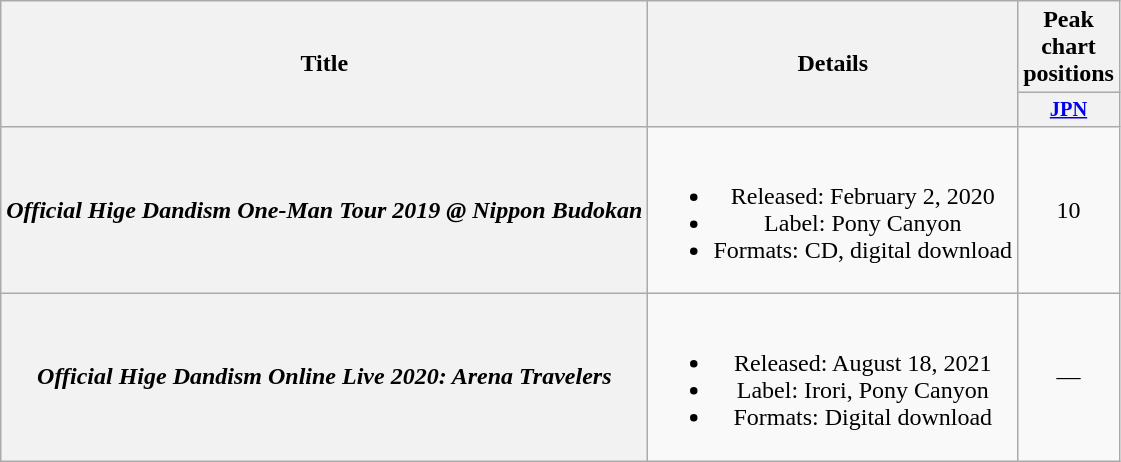<table class="wikitable plainrowheaders" style="text-align:center;">
<tr>
<th scope="col" rowspan="2">Title</th>
<th scope="col" rowspan="2">Details</th>
<th scope="col">Peak<br>chart<br>positions</th>
</tr>
<tr>
<th scope="col" style="width:2.5em;font-size:85%;"><a href='#'>JPN</a><br></th>
</tr>
<tr>
<th scope="row"><em>Official Hige Dandism One-Man Tour 2019 @ Nippon Budokan</em></th>
<td><br><ul><li>Released: February 2, 2020</li><li>Label: Pony Canyon</li><li>Formats: CD, digital download</li></ul></td>
<td>10</td>
</tr>
<tr>
<th scope="row"><em>Official Hige Dandism Online Live 2020: Arena Travelers</em></th>
<td><br><ul><li>Released: August 18, 2021</li><li>Label: Irori, Pony Canyon</li><li>Formats: Digital download</li></ul></td>
<td>—</td>
</tr>
</table>
